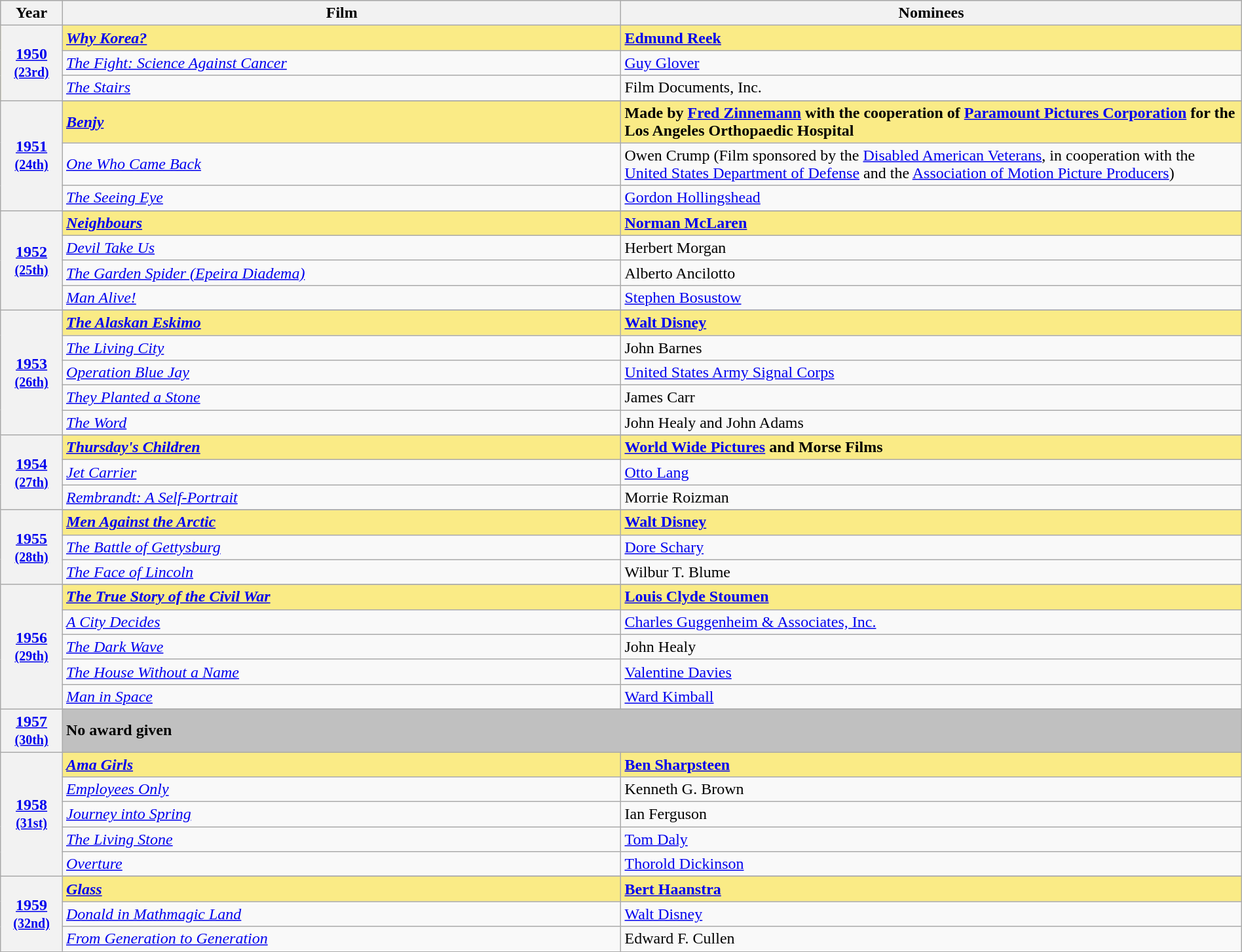<table class="wikitable" style="width:100%">
<tr bgcolor="#bebebe">
<th width="5%">Year</th>
<th width="45%">Film</th>
<th width="50%">Nominees</th>
</tr>
<tr style="background:#FAEB86">
<th rowspan="3"><a href='#'>1950</a><br><small><a href='#'>(23rd)</a></small></th>
<td><strong><em><a href='#'>Why Korea?</a></em></strong></td>
<td><strong><a href='#'>Edmund Reek</a></strong></td>
</tr>
<tr>
<td><em><a href='#'>The Fight: Science Against Cancer</a></em></td>
<td><a href='#'>Guy Glover</a></td>
</tr>
<tr>
<td><em><a href='#'>The Stairs</a></em></td>
<td>Film Documents, Inc.</td>
</tr>
<tr>
<th rowspan="4" style="text-align:center"><a href='#'>1951</a><br><small><a href='#'>(24th)</a></small></th>
</tr>
<tr style="background:#FAEB86">
<td><strong><em><a href='#'>Benjy</a></em></strong></td>
<td><strong>Made by <a href='#'>Fred Zinnemann</a> with the cooperation of <a href='#'>Paramount Pictures Corporation</a> for the Los Angeles Orthopaedic Hospital</strong> </td>
</tr>
<tr>
<td><em><a href='#'>One Who Came Back</a></em></td>
<td>Owen Crump (Film sponsored by the <a href='#'>Disabled American Veterans</a>, in cooperation with the <a href='#'>United States Department of Defense</a> and the <a href='#'>Association of Motion Picture Producers</a>)</td>
</tr>
<tr>
<td><em><a href='#'>The Seeing Eye</a></em></td>
<td><a href='#'>Gordon Hollingshead</a></td>
</tr>
<tr>
<th rowspan="5" style="text-align:center"><a href='#'>1952</a><br><small><a href='#'>(25th)</a></small></th>
</tr>
<tr style="background:#FAEB86">
<td><strong><em><a href='#'>Neighbours</a></em></strong></td>
<td><strong><a href='#'>Norman McLaren</a></strong> </td>
</tr>
<tr>
<td><em><a href='#'>Devil Take Us</a></em></td>
<td>Herbert Morgan</td>
</tr>
<tr>
<td><em><a href='#'>The Garden Spider (Epeira Diadema)</a></em></td>
<td>Alberto Ancilotto</td>
</tr>
<tr>
<td><em><a href='#'>Man Alive!</a></em></td>
<td><a href='#'>Stephen Bosustow</a></td>
</tr>
<tr>
<th rowspan="6" style="text-align:center"><a href='#'>1953</a><br><small><a href='#'>(26th)</a></small></th>
</tr>
<tr style="background:#FAEB86">
<td><strong><em><a href='#'>The Alaskan Eskimo</a></em></strong></td>
<td><strong><a href='#'>Walt Disney</a></strong></td>
</tr>
<tr>
<td><em><a href='#'>The Living City</a></em></td>
<td>John Barnes</td>
</tr>
<tr>
<td><em><a href='#'>Operation Blue Jay</a></em></td>
<td><a href='#'>United States Army Signal Corps</a></td>
</tr>
<tr>
<td><em><a href='#'>They Planted a Stone</a></em></td>
<td>James Carr</td>
</tr>
<tr>
<td><em><a href='#'>The Word</a></em></td>
<td>John Healy and John Adams</td>
</tr>
<tr>
<th rowspan="4" style="text-align:center"><a href='#'>1954</a><br><small><a href='#'>(27th)</a></small></th>
</tr>
<tr style="background:#FAEB86">
<td><strong><em><a href='#'>Thursday's Children</a></em></strong></td>
<td><strong><a href='#'>World Wide Pictures</a> and Morse Films</strong></td>
</tr>
<tr>
<td><em><a href='#'>Jet Carrier</a></em></td>
<td><a href='#'>Otto Lang</a></td>
</tr>
<tr>
<td><em><a href='#'>Rembrandt: A Self-Portrait</a></em></td>
<td>Morrie Roizman</td>
</tr>
<tr>
<th rowspan="4" style="text-align:center"><a href='#'>1955</a><br><small><a href='#'>(28th)</a></small></th>
</tr>
<tr style="background:#FAEB86">
<td><strong><em><a href='#'>Men Against the Arctic</a></em></strong></td>
<td><strong><a href='#'>Walt Disney</a></strong></td>
</tr>
<tr>
<td><em><a href='#'>The Battle of Gettysburg</a></em></td>
<td><a href='#'>Dore Schary</a></td>
</tr>
<tr>
<td><em><a href='#'>The Face of Lincoln</a></em></td>
<td>Wilbur T. Blume</td>
</tr>
<tr>
<th rowspan="6" style="text-align:center"><a href='#'>1956</a><br><small><a href='#'>(29th)</a></small></th>
</tr>
<tr style="background:#FAEB86">
<td><strong><em><a href='#'>The True Story of the Civil War</a></em></strong></td>
<td><strong><a href='#'>Louis Clyde Stoumen</a></strong></td>
</tr>
<tr>
<td><em><a href='#'>A City Decides</a></em></td>
<td><a href='#'>Charles Guggenheim & Associates, Inc.</a></td>
</tr>
<tr>
<td><em><a href='#'>The Dark Wave</a></em></td>
<td>John Healy</td>
</tr>
<tr>
<td><em><a href='#'>The House Without a Name</a></em></td>
<td><a href='#'>Valentine Davies</a></td>
</tr>
<tr>
<td><em><a href='#'>Man in Space</a></em></td>
<td><a href='#'>Ward Kimball</a></td>
</tr>
<tr>
<th rowspan="2" style="text-align:center"><a href='#'>1957</a><br><small><a href='#'>(30th)</a></small></th>
</tr>
<tr style="background:silver;" rowspan="2">
<td colspan="2"><strong>No award given</strong></td>
</tr>
<tr>
<th rowspan="6" style="text-align:center"><a href='#'>1958</a><br><small><a href='#'>(31st)</a></small></th>
</tr>
<tr style="background:#FAEB86">
<td><strong><em><a href='#'>Ama Girls</a></em></strong></td>
<td><strong><a href='#'>Ben Sharpsteen</a></strong></td>
</tr>
<tr>
<td><em><a href='#'>Employees Only</a></em></td>
<td>Kenneth G. Brown</td>
</tr>
<tr>
<td><em><a href='#'>Journey into Spring</a></em></td>
<td>Ian Ferguson</td>
</tr>
<tr>
<td><em><a href='#'>The Living Stone</a></em></td>
<td><a href='#'>Tom Daly</a></td>
</tr>
<tr>
<td><em><a href='#'>Overture</a></em></td>
<td><a href='#'>Thorold Dickinson</a></td>
</tr>
<tr>
<th rowspan="4" style="text-align:center"><a href='#'>1959</a><br><small><a href='#'>(32nd)</a></small></th>
</tr>
<tr style="background:#FAEB86">
<td><strong><em><a href='#'>Glass</a></em></strong></td>
<td><strong><a href='#'>Bert Haanstra</a></strong></td>
</tr>
<tr>
<td><em><a href='#'>Donald in Mathmagic Land</a></em></td>
<td><a href='#'>Walt Disney</a></td>
</tr>
<tr>
<td><em><a href='#'>From Generation to Generation</a></em></td>
<td>Edward F. Cullen</td>
</tr>
<tr>
</tr>
</table>
